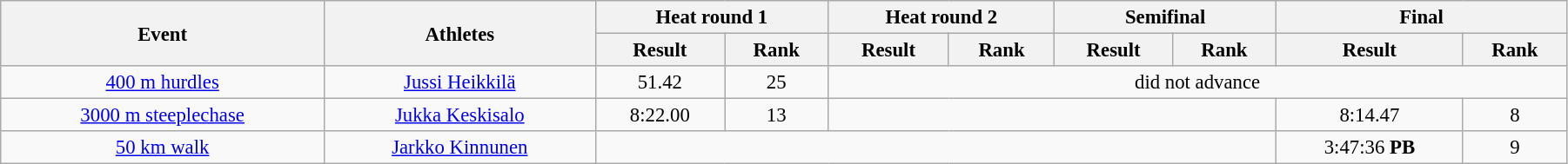<table class="wikitable" style="font-size:95%; text-align:center;" width="95%">
<tr>
<th rowspan="2">Event</th>
<th rowspan="2">Athletes</th>
<th colspan="2">Heat round 1</th>
<th colspan="2">Heat round 2</th>
<th colspan="2">Semifinal</th>
<th colspan="2">Final</th>
</tr>
<tr>
<th>Result</th>
<th>Rank</th>
<th>Result</th>
<th>Rank</th>
<th>Result</th>
<th>Rank</th>
<th>Result</th>
<th>Rank</th>
</tr>
<tr>
<td><a href='#'>400 m hurdles</a></td>
<td><a href='#'>Jussi Heikkilä</a></td>
<td align=center>51.42</td>
<td align=center>25</td>
<td align=center colspan="6">did not advance</td>
</tr>
<tr>
<td><a href='#'>3000 m steeplechase</a></td>
<td><a href='#'>Jukka Keskisalo</a></td>
<td align=center>8:22.00</td>
<td align=center>13</td>
<td align=center colspan="4"></td>
<td align=center>8:14.47</td>
<td align=center>8</td>
</tr>
<tr>
<td><a href='#'>50 km walk</a></td>
<td><a href='#'>Jarkko Kinnunen</a></td>
<td align=center colspan="6"></td>
<td align=center>3:47:36 <strong>PB</strong></td>
<td align=center>9</td>
</tr>
</table>
